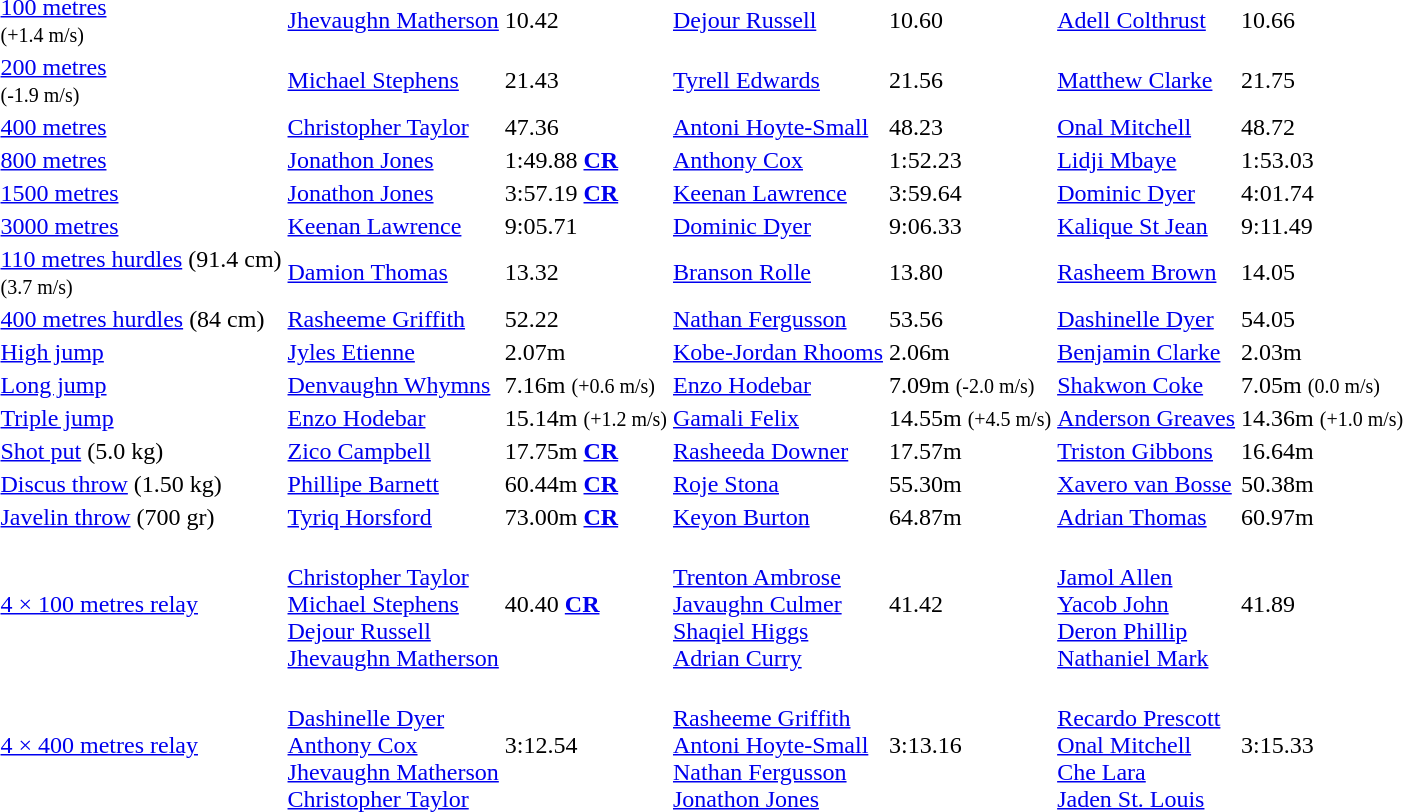<table>
<tr>
<td><a href='#'>100 metres</a> <br> <small>(+1.4 m/s)</small></td>
<td align=left><a href='#'>Jhevaughn Matherson</a> <br> </td>
<td>10.42</td>
<td align=left><a href='#'>Dejour Russell</a> <br> </td>
<td>10.60</td>
<td align=left><a href='#'>Adell Colthrust</a> <br> </td>
<td>10.66</td>
</tr>
<tr>
<td><a href='#'>200 metres</a> <br> <small>(-1.9 m/s)</small></td>
<td align=left><a href='#'>Michael Stephens</a> <br> </td>
<td>21.43</td>
<td align=left><a href='#'>Tyrell Edwards</a> <br> </td>
<td>21.56</td>
<td align=left><a href='#'>Matthew Clarke</a> <br> </td>
<td>21.75</td>
</tr>
<tr>
<td><a href='#'>400 metres</a></td>
<td align=left><a href='#'>Christopher Taylor</a> <br> </td>
<td>47.36</td>
<td align=left><a href='#'>Antoni Hoyte-Small</a> <br> </td>
<td>48.23</td>
<td align=left><a href='#'>Onal Mitchell</a> <br> </td>
<td>48.72</td>
</tr>
<tr>
<td><a href='#'>800 metres</a></td>
<td align=left><a href='#'>Jonathon Jones</a> <br> </td>
<td>1:49.88 <strong><a href='#'>CR</a></strong></td>
<td align=left><a href='#'>Anthony Cox</a> <br> </td>
<td>1:52.23</td>
<td align=left><a href='#'>Lidji Mbaye</a> <br> </td>
<td>1:53.03</td>
</tr>
<tr>
<td><a href='#'>1500 metres</a></td>
<td align=left><a href='#'>Jonathon Jones</a> <br> </td>
<td>3:57.19 <strong><a href='#'>CR</a></strong></td>
<td align=left><a href='#'>Keenan Lawrence</a> <br> </td>
<td>3:59.64</td>
<td align=left><a href='#'>Dominic Dyer</a> <br> </td>
<td>4:01.74</td>
</tr>
<tr>
<td><a href='#'>3000 metres</a></td>
<td align=left><a href='#'>Keenan Lawrence</a> <br> </td>
<td>9:05.71</td>
<td align=left><a href='#'>Dominic Dyer</a> <br> </td>
<td>9:06.33</td>
<td align=left><a href='#'>Kalique St Jean</a> <br> </td>
<td>9:11.49</td>
</tr>
<tr>
<td><a href='#'>110 metres hurdles</a> (91.4 cm) <br> <small>(3.7 m/s)</small></td>
<td align=left><a href='#'>Damion Thomas</a> <br> </td>
<td>13.32</td>
<td align=left><a href='#'>Branson Rolle</a> <br> </td>
<td>13.80</td>
<td align=left><a href='#'>Rasheem Brown</a> <br> </td>
<td>14.05</td>
</tr>
<tr>
<td><a href='#'>400 metres hurdles</a> (84 cm)</td>
<td align=left><a href='#'>Rasheeme Griffith</a> <br> </td>
<td>52.22</td>
<td align=left><a href='#'>Nathan Fergusson</a> <br> </td>
<td>53.56</td>
<td align=left><a href='#'>Dashinelle Dyer</a> <br> </td>
<td>54.05</td>
</tr>
<tr>
<td><a href='#'>High jump</a></td>
<td align=left><a href='#'>Jyles Etienne</a> <br> </td>
<td>2.07m</td>
<td align=left><a href='#'>Kobe-Jordan Rhooms</a> <br> </td>
<td>2.06m</td>
<td align=left><a href='#'>Benjamin Clarke</a> <br> </td>
<td>2.03m</td>
</tr>
<tr>
<td><a href='#'>Long jump</a></td>
<td align=left><a href='#'>Denvaughn Whymns</a> <br> </td>
<td>7.16m <small>(+0.6 m/s)</small></td>
<td align=left><a href='#'>Enzo Hodebar</a> <br> </td>
<td>7.09m <small>(-2.0 m/s)</small></td>
<td align=left><a href='#'>Shakwon Coke</a> <br> </td>
<td>7.05m <small>(0.0 m/s)</small></td>
</tr>
<tr>
<td><a href='#'>Triple jump</a></td>
<td align=left><a href='#'>Enzo Hodebar</a> <br> </td>
<td>15.14m <small>(+1.2 m/s)</small></td>
<td align=left><a href='#'>Gamali Felix</a> <br> </td>
<td>14.55m <small>(+4.5 m/s)</small></td>
<td align=left><a href='#'>Anderson Greaves</a> <br> </td>
<td>14.36m <small>(+1.0 m/s)</small></td>
</tr>
<tr>
<td><a href='#'>Shot put</a> (5.0 kg)</td>
<td align=left><a href='#'>Zico Campbell</a> <br> </td>
<td>17.75m <strong><a href='#'>CR</a></strong></td>
<td align=left><a href='#'>Rasheeda Downer</a> <br> </td>
<td>17.57m</td>
<td align=left><a href='#'>Triston Gibbons</a> <br> </td>
<td>16.64m</td>
</tr>
<tr>
<td><a href='#'>Discus throw</a> (1.50 kg)</td>
<td align=left><a href='#'>Phillipe Barnett</a> <br> </td>
<td>60.44m <strong><a href='#'>CR</a></strong></td>
<td align=left><a href='#'>Roje Stona</a> <br> </td>
<td>55.30m</td>
<td align=left><a href='#'>Xavero van Bosse</a> <br> </td>
<td>50.38m</td>
</tr>
<tr>
<td><a href='#'>Javelin throw</a> (700 gr)</td>
<td align=left><a href='#'>Tyriq Horsford</a> <br> </td>
<td>73.00m <strong><a href='#'>CR</a></strong></td>
<td align=left><a href='#'>Keyon Burton</a> <br> </td>
<td>64.87m</td>
<td align=left><a href='#'>Adrian Thomas</a> <br> </td>
<td>60.97m</td>
</tr>
<tr>
<td><a href='#'>4 × 100 metres relay</a></td>
<td align=left> <br> <a href='#'>Christopher Taylor</a> <br> <a href='#'>Michael Stephens</a> <br> <a href='#'>Dejour Russell</a> <br> <a href='#'>Jhevaughn Matherson</a></td>
<td>40.40 <strong><a href='#'>CR</a></strong></td>
<td align=left> <br> <a href='#'>Trenton Ambrose</a> <br> <a href='#'>Javaughn Culmer</a> <br> <a href='#'>Shaqiel Higgs</a> <br> <a href='#'>Adrian Curry</a></td>
<td>41.42</td>
<td align=left> <br> <a href='#'>Jamol Allen</a> <br> <a href='#'>Yacob John</a> <br> <a href='#'>Deron Phillip</a> <br> <a href='#'>Nathaniel Mark</a></td>
<td>41.89</td>
</tr>
<tr>
<td><a href='#'>4 × 400 metres relay</a></td>
<td align=left> <br> <a href='#'>Dashinelle Dyer</a> <br> <a href='#'>Anthony Cox</a> <br> <a href='#'>Jhevaughn Matherson</a> <br> <a href='#'>Christopher Taylor</a></td>
<td>3:12.54</td>
<td align=left> <br> <a href='#'>Rasheeme Griffith</a> <br> <a href='#'>Antoni Hoyte-Small</a> <br> <a href='#'>Nathan Fergusson</a> <br> <a href='#'>Jonathon Jones</a></td>
<td>3:13.16</td>
<td align=left> <br> <a href='#'>Recardo Prescott</a> <br> <a href='#'>Onal Mitchell</a> <br> <a href='#'>Che Lara</a> <br> <a href='#'>Jaden St. Louis</a></td>
<td>3:15.33</td>
</tr>
</table>
